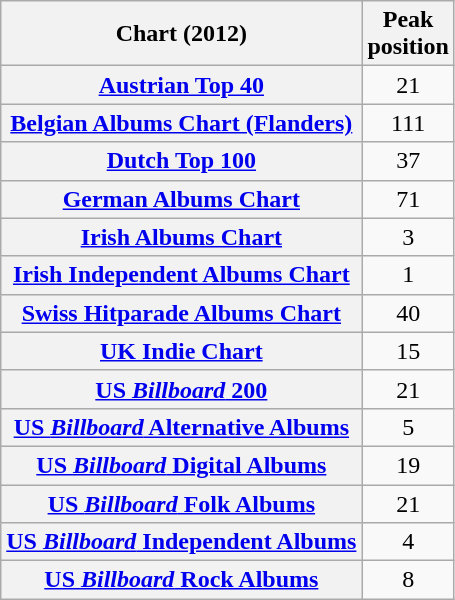<table class="wikitable sortable plainrowheaders" style="text-align:left">
<tr>
<th scope="col">Chart (2012)</th>
<th scope="col">Peak<br>position</th>
</tr>
<tr>
<th scope="row"><a href='#'>Austrian Top 40</a></th>
<td style="text-align:center">21</td>
</tr>
<tr>
<th scope="row"><a href='#'>Belgian Albums Chart (Flanders)</a></th>
<td style="text-align:center">111</td>
</tr>
<tr>
<th scope="row"><a href='#'>Dutch Top 100</a></th>
<td style="text-align:center">37</td>
</tr>
<tr>
<th scope="row"><a href='#'>German Albums Chart</a></th>
<td style="text-align:center">71</td>
</tr>
<tr>
<th scope="row"><a href='#'>Irish Albums Chart</a></th>
<td style="text-align:center">3</td>
</tr>
<tr>
<th scope="row"><a href='#'>Irish Independent Albums Chart</a></th>
<td style="text-align:center">1</td>
</tr>
<tr>
<th scope="row"><a href='#'>Swiss Hitparade Albums Chart</a></th>
<td style="text-align:center">40</td>
</tr>
<tr>
<th scope="row"><a href='#'>UK Indie Chart</a></th>
<td style="text-align:center">15</td>
</tr>
<tr>
<th scope="row"><a href='#'>US <em>Billboard</em> 200</a></th>
<td style="text-align:center">21</td>
</tr>
<tr>
<th scope="row"><a href='#'>US <em>Billboard</em> Alternative Albums</a></th>
<td style="text-align:center">5</td>
</tr>
<tr>
<th scope="row"><a href='#'>US <em>Billboard</em> Digital Albums</a></th>
<td style="text-align:center">19</td>
</tr>
<tr>
<th scope="row"><a href='#'>US <em>Billboard</em> Folk Albums</a></th>
<td style="text-align:center">21</td>
</tr>
<tr>
<th scope="row"><a href='#'>US <em>Billboard</em> Independent Albums</a></th>
<td style="text-align:center">4</td>
</tr>
<tr>
<th scope="row"><a href='#'>US <em>Billboard</em> Rock Albums</a></th>
<td style="text-align:center">8</td>
</tr>
</table>
